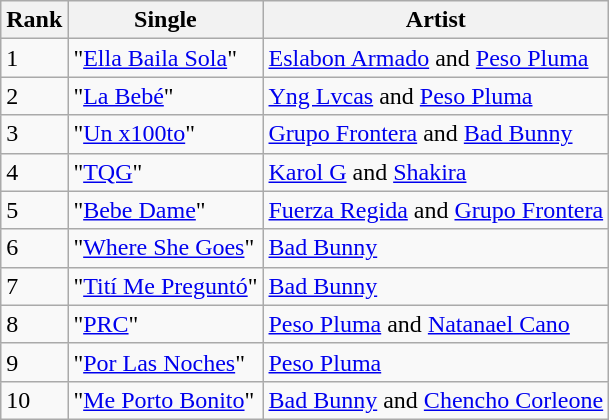<table class="wikitable">
<tr>
<th>Rank</th>
<th>Single</th>
<th>Artist</th>
</tr>
<tr>
<td>1</td>
<td>"<a href='#'>Ella Baila Sola</a>"</td>
<td><a href='#'>Eslabon Armado</a> and <a href='#'>Peso Pluma</a></td>
</tr>
<tr>
<td>2</td>
<td>"<a href='#'>La Bebé</a>"</td>
<td><a href='#'>Yng Lvcas</a> and <a href='#'>Peso Pluma</a></td>
</tr>
<tr>
<td>3</td>
<td>"<a href='#'>Un x100to</a>"</td>
<td><a href='#'>Grupo Frontera</a> and <a href='#'>Bad Bunny</a></td>
</tr>
<tr>
<td>4</td>
<td>"<a href='#'>TQG</a>"</td>
<td><a href='#'>Karol G</a> and <a href='#'>Shakira</a></td>
</tr>
<tr>
<td>5</td>
<td>"<a href='#'>Bebe Dame</a>"</td>
<td><a href='#'>Fuerza Regida</a> and <a href='#'>Grupo Frontera</a></td>
</tr>
<tr>
<td>6</td>
<td>"<a href='#'>Where She Goes</a>"</td>
<td><a href='#'>Bad Bunny</a></td>
</tr>
<tr>
<td>7</td>
<td>"<a href='#'>Tití Me Preguntó</a>"</td>
<td><a href='#'>Bad Bunny</a></td>
</tr>
<tr>
<td>8</td>
<td>"<a href='#'>PRC</a>"</td>
<td><a href='#'>Peso Pluma</a> and <a href='#'>Natanael Cano</a></td>
</tr>
<tr>
<td>9</td>
<td>"<a href='#'>Por Las Noches</a>"</td>
<td><a href='#'>Peso Pluma</a></td>
</tr>
<tr>
<td>10</td>
<td>"<a href='#'>Me Porto Bonito</a>"</td>
<td><a href='#'>Bad Bunny</a> and <a href='#'>Chencho Corleone</a></td>
</tr>
</table>
